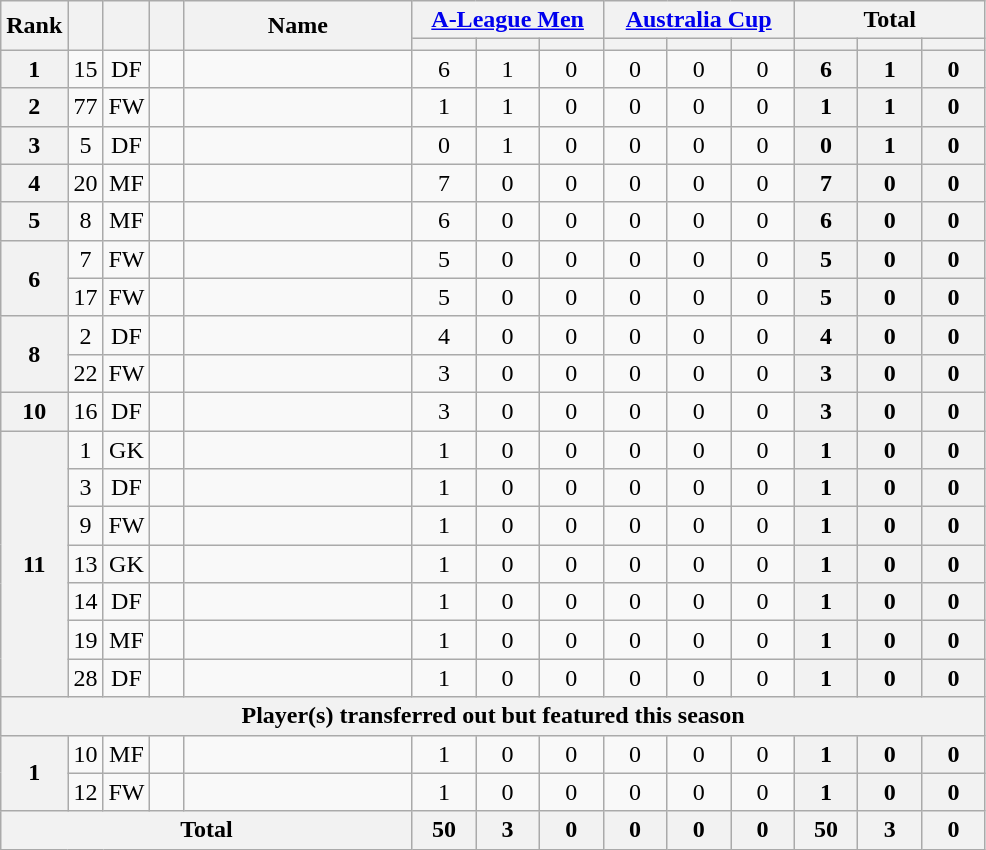<table class="wikitable sortable" style="text-align:center;">
<tr>
<th rowspan="2" width="15">Rank</th>
<th rowspan="2" width="15"></th>
<th rowspan="2" width="15"></th>
<th rowspan="2" width="15"></th>
<th rowspan="2" width="145">Name</th>
<th colspan="3" width="120"><a href='#'>A-League Men</a></th>
<th colspan="3" width="120"><a href='#'>Australia Cup</a></th>
<th colspan="3" width="120">Total</th>
</tr>
<tr>
<th style="width:30px"></th>
<th style="width:30px"></th>
<th style="width:30px"></th>
<th style="width:30px"></th>
<th style="width:30px"></th>
<th style="width:30px"></th>
<th style="width:30px"></th>
<th style="width:30px"></th>
<th style="width:30px"></th>
</tr>
<tr>
<th>1</th>
<td>15</td>
<td>DF</td>
<td></td>
<td align="left"><br></td>
<td>6</td>
<td>1</td>
<td>0<br></td>
<td>0</td>
<td>0</td>
<td>0<br></td>
<th>6</th>
<th>1</th>
<th>0</th>
</tr>
<tr>
<th>2</th>
<td>77</td>
<td>FW</td>
<td></td>
<td align="left"><br></td>
<td>1</td>
<td>1</td>
<td>0<br></td>
<td>0</td>
<td>0</td>
<td>0<br></td>
<th>1</th>
<th>1</th>
<th>0</th>
</tr>
<tr>
<th>3</th>
<td>5</td>
<td>DF</td>
<td></td>
<td align="left"><br></td>
<td>0</td>
<td>1</td>
<td>0<br></td>
<td>0</td>
<td>0</td>
<td>0<br></td>
<th>0</th>
<th>1</th>
<th>0</th>
</tr>
<tr>
<th>4</th>
<td>20</td>
<td>MF</td>
<td></td>
<td align="left"><br></td>
<td>7</td>
<td>0</td>
<td>0<br></td>
<td>0</td>
<td>0</td>
<td>0<br></td>
<th>7</th>
<th>0</th>
<th>0</th>
</tr>
<tr>
<th>5</th>
<td>8</td>
<td>MF</td>
<td></td>
<td align="left"><br></td>
<td>6</td>
<td>0</td>
<td>0<br></td>
<td>0</td>
<td>0</td>
<td>0<br></td>
<th>6</th>
<th>0</th>
<th>0</th>
</tr>
<tr>
<th rowspan="2">6</th>
<td>7</td>
<td>FW</td>
<td></td>
<td align="left"><br></td>
<td>5</td>
<td>0</td>
<td>0<br></td>
<td>0</td>
<td>0</td>
<td>0<br></td>
<th>5</th>
<th>0</th>
<th>0</th>
</tr>
<tr>
<td>17</td>
<td>FW</td>
<td></td>
<td align="left"><br></td>
<td>5</td>
<td>0</td>
<td>0<br></td>
<td>0</td>
<td>0</td>
<td>0<br></td>
<th>5</th>
<th>0</th>
<th>0</th>
</tr>
<tr>
<th rowspan="2">8</th>
<td>2</td>
<td>DF</td>
<td></td>
<td align="left"><br></td>
<td>4</td>
<td>0</td>
<td>0<br></td>
<td>0</td>
<td>0</td>
<td>0<br></td>
<th>4</th>
<th>0</th>
<th>0</th>
</tr>
<tr>
<td>22</td>
<td>FW</td>
<td></td>
<td align="left"><br></td>
<td>3</td>
<td>0</td>
<td>0<br></td>
<td>0</td>
<td>0</td>
<td>0<br></td>
<th>3</th>
<th>0</th>
<th>0</th>
</tr>
<tr>
<th>10</th>
<td>16</td>
<td>DF</td>
<td></td>
<td align="left"><br></td>
<td>3</td>
<td>0</td>
<td>0<br></td>
<td>0</td>
<td>0</td>
<td>0<br></td>
<th>3</th>
<th>0</th>
<th>0</th>
</tr>
<tr>
<th rowspan="7">11</th>
<td>1</td>
<td>GK</td>
<td></td>
<td align="left"><br></td>
<td>1</td>
<td>0</td>
<td>0<br></td>
<td>0</td>
<td>0</td>
<td>0<br></td>
<th>1</th>
<th>0</th>
<th>0</th>
</tr>
<tr>
<td>3</td>
<td>DF</td>
<td></td>
<td align="left"><br></td>
<td>1</td>
<td>0</td>
<td>0<br></td>
<td>0</td>
<td>0</td>
<td>0<br></td>
<th>1</th>
<th>0</th>
<th>0</th>
</tr>
<tr>
<td>9</td>
<td>FW</td>
<td></td>
<td align="left"><br></td>
<td>1</td>
<td>0</td>
<td>0<br></td>
<td>0</td>
<td>0</td>
<td>0<br></td>
<th>1</th>
<th>0</th>
<th>0</th>
</tr>
<tr>
<td>13</td>
<td>GK</td>
<td></td>
<td align="left"><br></td>
<td>1</td>
<td>0</td>
<td>0<br></td>
<td>0</td>
<td>0</td>
<td>0<br></td>
<th>1</th>
<th>0</th>
<th>0</th>
</tr>
<tr>
<td>14</td>
<td>DF</td>
<td></td>
<td align="left"><br></td>
<td>1</td>
<td>0</td>
<td>0<br></td>
<td>0</td>
<td>0</td>
<td>0<br></td>
<th>1</th>
<th>0</th>
<th>0</th>
</tr>
<tr>
<td>19</td>
<td>MF</td>
<td></td>
<td align="left"><br></td>
<td>1</td>
<td>0</td>
<td>0<br></td>
<td>0</td>
<td>0</td>
<td>0<br></td>
<th>1</th>
<th>0</th>
<th>0</th>
</tr>
<tr>
<td>28</td>
<td>DF</td>
<td></td>
<td align="left"><br></td>
<td>1</td>
<td>0</td>
<td>0<br></td>
<td>0</td>
<td>0</td>
<td>0<br></td>
<th>1</th>
<th>0</th>
<th>0</th>
</tr>
<tr>
<th colspan="17">Player(s) transferred out but featured this season</th>
</tr>
<tr>
<th rowspan="2">1</th>
<td>10</td>
<td>MF</td>
<td></td>
<td align="left"><br></td>
<td>1</td>
<td>0</td>
<td>0<br></td>
<td>0</td>
<td>0</td>
<td>0<br></td>
<th>1</th>
<th>0</th>
<th>0</th>
</tr>
<tr>
<td>12</td>
<td>FW</td>
<td></td>
<td align="left"><br></td>
<td>1</td>
<td>0</td>
<td>0<br></td>
<td>0</td>
<td>0</td>
<td>0<br></td>
<th>1</th>
<th>0</th>
<th>0</th>
</tr>
<tr>
<th colspan="5">Total<br></th>
<th>50</th>
<th>3</th>
<th>0<br></th>
<th>0</th>
<th>0</th>
<th>0<br></th>
<th>50</th>
<th>3</th>
<th>0</th>
</tr>
</table>
